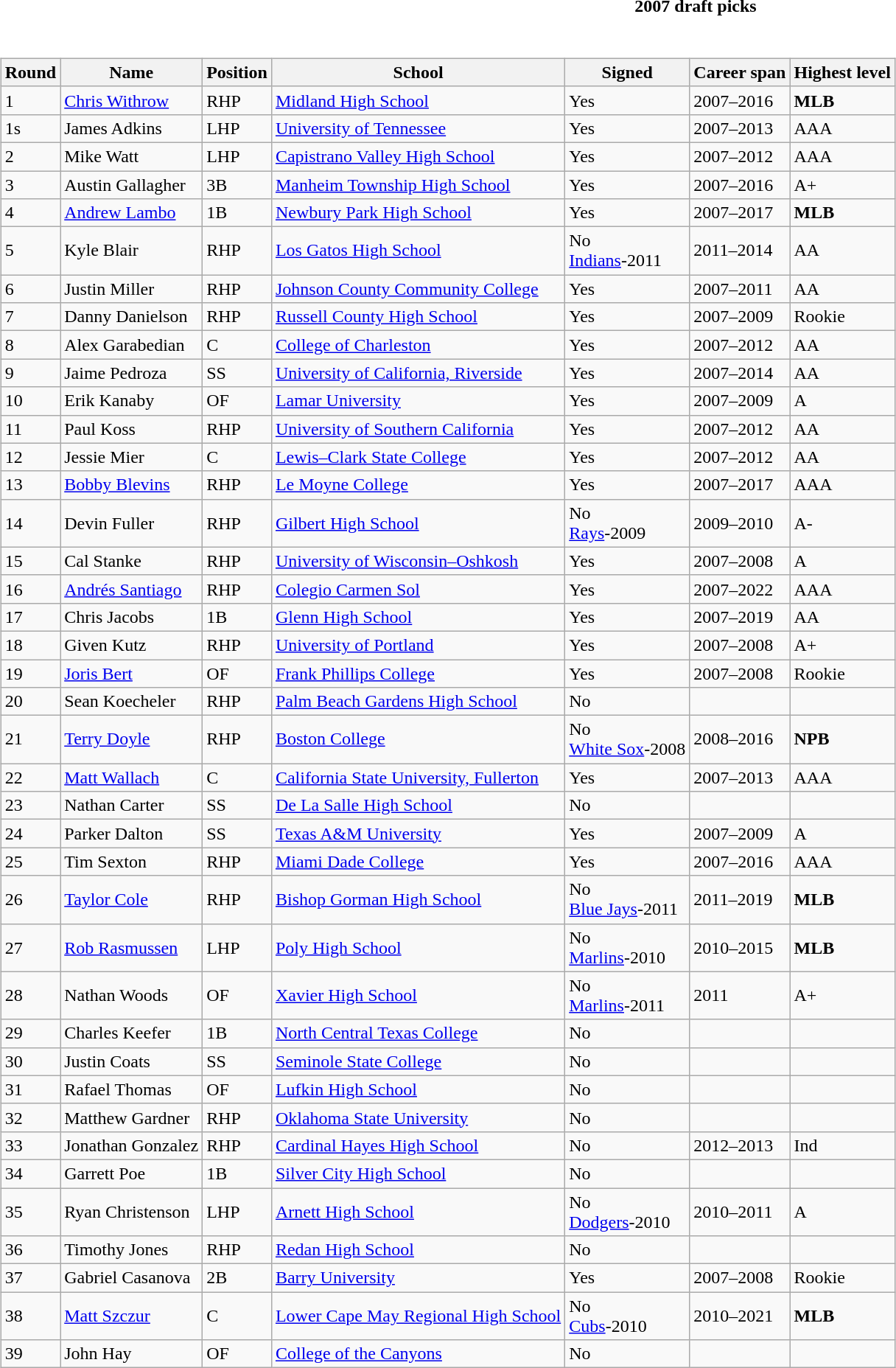<table class="toccolours collapsible collapsed" style="width:100%; background:inherit">
<tr>
<th>2007 draft picks</th>
</tr>
<tr>
<td><br><table class="wikitable">
<tr>
<th>Round</th>
<th>Name</th>
<th>Position</th>
<th>School</th>
<th>Signed</th>
<th>Career span</th>
<th>Highest level</th>
</tr>
<tr>
<td>1</td>
<td><a href='#'>Chris Withrow</a></td>
<td>RHP</td>
<td><a href='#'>Midland High School</a></td>
<td>Yes</td>
<td>2007–2016</td>
<td><strong>MLB</strong></td>
</tr>
<tr>
<td>1s</td>
<td>James Adkins</td>
<td>LHP</td>
<td><a href='#'>University of Tennessee</a></td>
<td>Yes</td>
<td>2007–2013</td>
<td>AAA</td>
</tr>
<tr>
<td>2</td>
<td>Mike Watt</td>
<td>LHP</td>
<td><a href='#'>Capistrano Valley High School</a></td>
<td>Yes</td>
<td>2007–2012</td>
<td>AAA</td>
</tr>
<tr>
<td>3</td>
<td>Austin Gallagher</td>
<td>3B</td>
<td><a href='#'>Manheim Township High School</a></td>
<td>Yes</td>
<td>2007–2016</td>
<td>A+</td>
</tr>
<tr>
<td>4</td>
<td><a href='#'>Andrew Lambo</a></td>
<td>1B</td>
<td><a href='#'>Newbury Park High School</a></td>
<td>Yes</td>
<td>2007–2017</td>
<td><strong>MLB</strong></td>
</tr>
<tr>
<td>5</td>
<td>Kyle Blair</td>
<td>RHP</td>
<td><a href='#'>Los Gatos High School</a></td>
<td>No<br><a href='#'>Indians</a>-2011</td>
<td>2011–2014</td>
<td>AA</td>
</tr>
<tr>
<td>6</td>
<td>Justin Miller</td>
<td>RHP</td>
<td><a href='#'>Johnson County Community College</a></td>
<td>Yes</td>
<td>2007–2011</td>
<td>AA</td>
</tr>
<tr>
<td>7</td>
<td>Danny Danielson</td>
<td>RHP</td>
<td><a href='#'>Russell County High School</a></td>
<td>Yes</td>
<td>2007–2009</td>
<td>Rookie</td>
</tr>
<tr>
<td>8</td>
<td>Alex Garabedian</td>
<td>C</td>
<td><a href='#'>College of Charleston</a></td>
<td>Yes</td>
<td>2007–2012</td>
<td>AA</td>
</tr>
<tr>
<td>9</td>
<td>Jaime Pedroza</td>
<td>SS</td>
<td><a href='#'>University of California, Riverside</a></td>
<td>Yes</td>
<td>2007–2014</td>
<td>AA</td>
</tr>
<tr>
<td>10</td>
<td>Erik Kanaby</td>
<td>OF</td>
<td><a href='#'>Lamar University</a></td>
<td>Yes</td>
<td>2007–2009</td>
<td>A</td>
</tr>
<tr>
<td>11</td>
<td>Paul Koss</td>
<td>RHP</td>
<td><a href='#'>University of Southern California</a></td>
<td>Yes</td>
<td>2007–2012</td>
<td>AA</td>
</tr>
<tr>
<td>12</td>
<td>Jessie Mier</td>
<td>C</td>
<td><a href='#'>Lewis–Clark State College</a></td>
<td>Yes</td>
<td>2007–2012</td>
<td>AA</td>
</tr>
<tr>
<td>13</td>
<td><a href='#'>Bobby Blevins</a></td>
<td>RHP</td>
<td><a href='#'>Le Moyne College</a></td>
<td>Yes</td>
<td>2007–2017</td>
<td>AAA</td>
</tr>
<tr>
<td>14</td>
<td>Devin Fuller</td>
<td>RHP</td>
<td><a href='#'>Gilbert High School</a></td>
<td>No<br><a href='#'>Rays</a>-2009</td>
<td>2009–2010</td>
<td>A-</td>
</tr>
<tr>
<td>15</td>
<td>Cal Stanke</td>
<td>RHP</td>
<td><a href='#'>University of Wisconsin–Oshkosh</a></td>
<td>Yes</td>
<td>2007–2008</td>
<td>A</td>
</tr>
<tr>
<td>16</td>
<td><a href='#'>Andrés Santiago</a></td>
<td>RHP</td>
<td><a href='#'>Colegio Carmen Sol</a></td>
<td>Yes</td>
<td>2007–2022</td>
<td>AAA</td>
</tr>
<tr>
<td>17</td>
<td>Chris Jacobs</td>
<td>1B</td>
<td><a href='#'>Glenn High School</a></td>
<td>Yes</td>
<td>2007–2019</td>
<td>AA</td>
</tr>
<tr>
<td>18</td>
<td>Given Kutz</td>
<td>RHP</td>
<td><a href='#'>University of Portland</a></td>
<td>Yes</td>
<td>2007–2008</td>
<td>A+</td>
</tr>
<tr>
<td>19</td>
<td><a href='#'>Joris Bert</a></td>
<td>OF</td>
<td><a href='#'>Frank Phillips College</a></td>
<td>Yes</td>
<td>2007–2008</td>
<td>Rookie</td>
</tr>
<tr>
<td>20</td>
<td>Sean Koecheler</td>
<td>RHP</td>
<td><a href='#'>Palm Beach Gardens High School</a></td>
<td>No</td>
<td></td>
<td></td>
</tr>
<tr>
<td>21</td>
<td><a href='#'>Terry Doyle</a></td>
<td>RHP</td>
<td><a href='#'>Boston College</a></td>
<td>No<br><a href='#'>White Sox</a>-2008</td>
<td>2008–2016</td>
<td><strong>NPB</strong></td>
</tr>
<tr>
<td>22</td>
<td><a href='#'>Matt Wallach</a></td>
<td>C</td>
<td><a href='#'>California State University, Fullerton</a></td>
<td>Yes</td>
<td>2007–2013</td>
<td>AAA</td>
</tr>
<tr>
<td>23</td>
<td>Nathan Carter</td>
<td>SS</td>
<td><a href='#'>De La Salle High School</a></td>
<td>No</td>
<td></td>
<td></td>
</tr>
<tr>
<td>24</td>
<td>Parker Dalton</td>
<td>SS</td>
<td><a href='#'>Texas A&M University</a></td>
<td>Yes</td>
<td>2007–2009</td>
<td>A</td>
</tr>
<tr>
<td>25</td>
<td>Tim Sexton</td>
<td>RHP</td>
<td><a href='#'>Miami Dade College</a></td>
<td>Yes</td>
<td>2007–2016</td>
<td>AAA</td>
</tr>
<tr>
<td>26</td>
<td><a href='#'>Taylor Cole</a></td>
<td>RHP</td>
<td><a href='#'>Bishop Gorman High School</a></td>
<td>No <br><a href='#'>Blue Jays</a>-2011</td>
<td>2011–2019</td>
<td><strong>MLB</strong></td>
</tr>
<tr>
<td>27</td>
<td><a href='#'>Rob Rasmussen</a></td>
<td>LHP</td>
<td><a href='#'>Poly High School</a></td>
<td>No <br><a href='#'>Marlins</a>-2010</td>
<td>2010–2015</td>
<td><strong>MLB</strong></td>
</tr>
<tr>
<td>28</td>
<td>Nathan Woods</td>
<td>OF</td>
<td><a href='#'>Xavier High School</a></td>
<td>No<br><a href='#'>Marlins</a>-2011</td>
<td>2011</td>
<td>A+</td>
</tr>
<tr>
<td>29</td>
<td>Charles Keefer</td>
<td>1B</td>
<td><a href='#'>North Central Texas College</a></td>
<td>No</td>
<td></td>
<td></td>
</tr>
<tr>
<td>30</td>
<td>Justin Coats</td>
<td>SS</td>
<td><a href='#'>Seminole State College</a></td>
<td>No</td>
<td></td>
<td></td>
</tr>
<tr>
<td>31</td>
<td>Rafael Thomas</td>
<td>OF</td>
<td><a href='#'>Lufkin High School</a></td>
<td>No</td>
<td></td>
<td></td>
</tr>
<tr>
<td>32</td>
<td>Matthew Gardner</td>
<td>RHP</td>
<td><a href='#'>Oklahoma State University</a></td>
<td>No</td>
<td></td>
<td></td>
</tr>
<tr>
<td>33</td>
<td>Jonathan Gonzalez</td>
<td>RHP</td>
<td><a href='#'>Cardinal Hayes High School</a></td>
<td>No</td>
<td>2012–2013</td>
<td>Ind</td>
</tr>
<tr>
<td>34</td>
<td>Garrett Poe</td>
<td>1B</td>
<td><a href='#'>Silver City High School</a></td>
<td>No</td>
<td></td>
<td></td>
</tr>
<tr>
<td>35</td>
<td>Ryan Christenson</td>
<td>LHP</td>
<td><a href='#'>Arnett High School</a></td>
<td>No  <br><a href='#'>Dodgers</a>-2010</td>
<td>2010–2011</td>
<td>A</td>
</tr>
<tr>
<td>36</td>
<td>Timothy Jones</td>
<td>RHP</td>
<td><a href='#'>Redan High School</a></td>
<td>No</td>
<td></td>
<td></td>
</tr>
<tr>
<td>37</td>
<td>Gabriel Casanova</td>
<td>2B</td>
<td><a href='#'>Barry University</a></td>
<td>Yes</td>
<td>2007–2008</td>
<td>Rookie</td>
</tr>
<tr>
<td>38</td>
<td><a href='#'>Matt Szczur</a></td>
<td>C</td>
<td><a href='#'>Lower Cape May Regional High School</a></td>
<td>No<br><a href='#'>Cubs</a>-2010</td>
<td>2010–2021</td>
<td><strong>MLB</strong></td>
</tr>
<tr>
<td>39</td>
<td>John Hay</td>
<td>OF</td>
<td><a href='#'>College of the Canyons</a></td>
<td>No</td>
<td></td>
<td></td>
</tr>
</table>
</td>
</tr>
</table>
